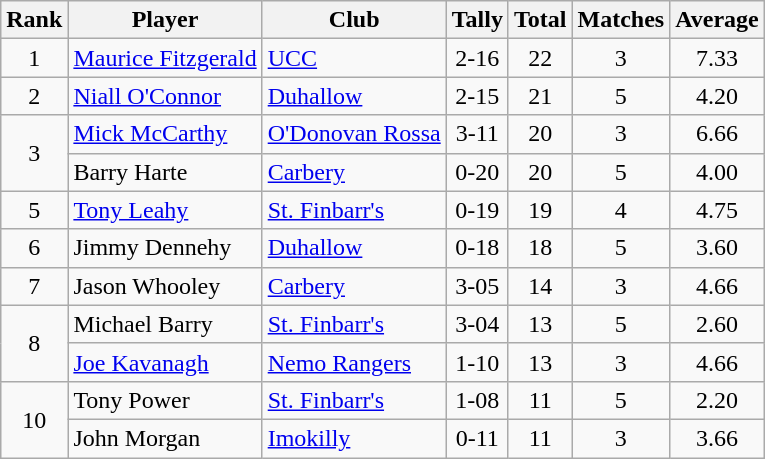<table class="wikitable">
<tr>
<th>Rank</th>
<th>Player</th>
<th>Club</th>
<th>Tally</th>
<th>Total</th>
<th>Matches</th>
<th>Average</th>
</tr>
<tr>
<td rowspan="1" style="text-align:center;">1</td>
<td><a href='#'>Maurice Fitzgerald</a></td>
<td><a href='#'>UCC</a></td>
<td align=center>2-16</td>
<td align=center>22</td>
<td align=center>3</td>
<td align=center>7.33</td>
</tr>
<tr>
<td rowspan="1" style="text-align:center;">2</td>
<td><a href='#'>Niall O'Connor</a></td>
<td><a href='#'>Duhallow</a></td>
<td align=center>2-15</td>
<td align=center>21</td>
<td align=center>5</td>
<td align=center>4.20</td>
</tr>
<tr>
<td rowspan="2" style="text-align:center;">3</td>
<td><a href='#'>Mick McCarthy</a></td>
<td><a href='#'>O'Donovan Rossa</a></td>
<td align=center>3-11</td>
<td align=center>20</td>
<td align=center>3</td>
<td align=center>6.66</td>
</tr>
<tr>
<td>Barry Harte</td>
<td><a href='#'>Carbery</a></td>
<td align=center>0-20</td>
<td align=center>20</td>
<td align=center>5</td>
<td align=center>4.00</td>
</tr>
<tr>
<td rowspan="1" style="text-align:center;">5</td>
<td><a href='#'>Tony Leahy</a></td>
<td><a href='#'>St. Finbarr's</a></td>
<td align=center>0-19</td>
<td align=center>19</td>
<td align=center>4</td>
<td align=center>4.75</td>
</tr>
<tr>
<td rowspan="1" style="text-align:center;">6</td>
<td>Jimmy Dennehy</td>
<td><a href='#'>Duhallow</a></td>
<td align=center>0-18</td>
<td align=center>18</td>
<td align=center>5</td>
<td align=center>3.60</td>
</tr>
<tr>
<td rowspan="1" style="text-align:center;">7</td>
<td>Jason Whooley</td>
<td><a href='#'>Carbery</a></td>
<td align=center>3-05</td>
<td align=center>14</td>
<td align=center>3</td>
<td align=center>4.66</td>
</tr>
<tr>
<td rowspan="2" style="text-align:center;">8</td>
<td>Michael Barry</td>
<td><a href='#'>St. Finbarr's</a></td>
<td align=center>3-04</td>
<td align=center>13</td>
<td align=center>5</td>
<td align=center>2.60</td>
</tr>
<tr>
<td><a href='#'>Joe Kavanagh</a></td>
<td><a href='#'>Nemo Rangers</a></td>
<td align=center>1-10</td>
<td align=center>13</td>
<td align=center>3</td>
<td align=center>4.66</td>
</tr>
<tr>
<td rowspan="2" style="text-align:center;">10</td>
<td>Tony Power</td>
<td><a href='#'>St. Finbarr's</a></td>
<td align=center>1-08</td>
<td align=center>11</td>
<td align=center>5</td>
<td align=center>2.20</td>
</tr>
<tr>
<td>John Morgan</td>
<td><a href='#'>Imokilly</a></td>
<td align=center>0-11</td>
<td align=center>11</td>
<td align=center>3</td>
<td align=center>3.66</td>
</tr>
</table>
